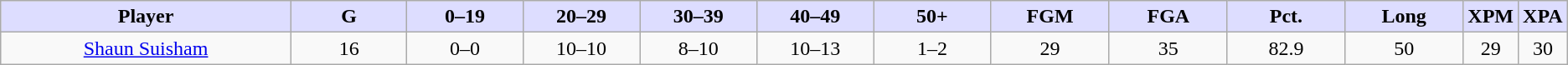<table class="wikitable">
<tr>
<th style="background:#ddf; width:20%;">Player</th>
<th style="background:#ddf; width:8%;">G</th>
<th style="background:#ddf; width:8%;">0–19</th>
<th style="background:#ddf; width:8%;">20–29</th>
<th style="background:#ddf; width:8%;">30–39</th>
<th style="background:#ddf; width:8%;">40–49</th>
<th style="background:#ddf; width:8%;">50+</th>
<th style="background:#ddf; width:8%;">FGM</th>
<th style="background:#ddf; width:8%;">FGA</th>
<th style="background:#ddf; width:8%;">Pct.</th>
<th style="background:#ddf; width:8%;">Long</th>
<th style="background:#ddf; width:8%;">XPM</th>
<th style="background:#ddf; width:8%;">XPA</th>
</tr>
<tr style="text-align:center;">
<td><a href='#'>Shaun Suisham</a></td>
<td>16</td>
<td>0–0</td>
<td>10–10</td>
<td>8–10</td>
<td>10–13</td>
<td>1–2</td>
<td>29</td>
<td>35</td>
<td>82.9</td>
<td>50</td>
<td>29</td>
<td>30</td>
</tr>
</table>
